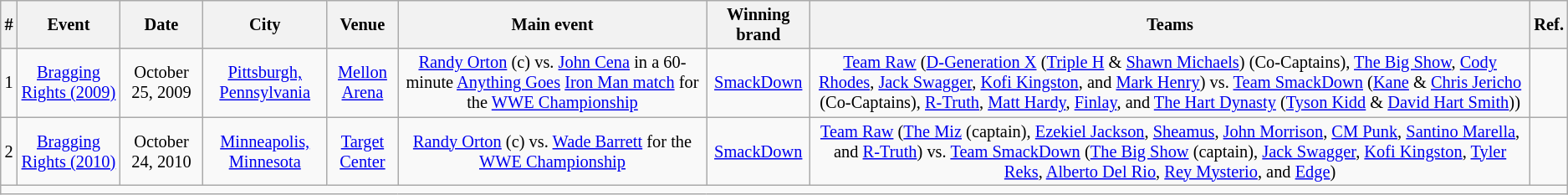<table class="sortable wikitable succession-box" style="font-size:85%; text-align:center;">
<tr>
<th>#</th>
<th>Event</th>
<th>Date</th>
<th>City</th>
<th>Venue</th>
<th>Main event</th>
<th>Winning brand</th>
<th>Teams</th>
<th>Ref.</th>
</tr>
<tr>
<td>1</td>
<td><a href='#'>Bragging Rights (2009)</a></td>
<td>October 25, 2009</td>
<td><a href='#'>Pittsburgh, Pennsylvania</a></td>
<td><a href='#'>Mellon Arena</a></td>
<td><a href='#'>Randy Orton</a> (c) vs. <a href='#'>John Cena</a> in a 60-minute <a href='#'>Anything Goes</a> <a href='#'>Iron Man match</a> for the <a href='#'>WWE Championship</a></td>
<td><a href='#'>SmackDown</a></td>
<td><a href='#'>Team Raw</a> (<a href='#'>D-Generation X</a> (<a href='#'>Triple H</a> & <a href='#'>Shawn Michaels</a>) (Co-Captains), <a href='#'>The Big Show</a>, <a href='#'>Cody Rhodes</a>, <a href='#'>Jack Swagger</a>, <a href='#'>Kofi Kingston</a>, and <a href='#'>Mark Henry</a>) vs. <a href='#'>Team SmackDown</a> (<a href='#'>Kane</a> & <a href='#'>Chris Jericho</a> (Co-Captains), <a href='#'>R-Truth</a>, <a href='#'>Matt Hardy</a>, <a href='#'>Finlay</a>, and <a href='#'>The Hart Dynasty</a> (<a href='#'>Tyson Kidd</a> & <a href='#'>David Hart Smith</a>))</td>
<td></td>
</tr>
<tr>
<td>2</td>
<td><a href='#'>Bragging Rights (2010)</a></td>
<td>October 24, 2010</td>
<td><a href='#'>Minneapolis, Minnesota</a></td>
<td><a href='#'>Target Center</a></td>
<td><a href='#'>Randy Orton</a> (c) vs. <a href='#'>Wade Barrett</a> for the <a href='#'>WWE Championship</a></td>
<td><a href='#'>SmackDown</a></td>
<td><a href='#'>Team Raw</a> (<a href='#'>The Miz</a> (captain), <a href='#'>Ezekiel Jackson</a>, <a href='#'>Sheamus</a>, <a href='#'>John Morrison</a>, <a href='#'>CM Punk</a>, <a href='#'>Santino Marella</a>, and <a href='#'>R-Truth</a>) vs. <a href='#'>Team SmackDown</a> (<a href='#'>The Big Show</a> (captain), <a href='#'>Jack Swagger</a>, <a href='#'>Kofi Kingston</a>, <a href='#'>Tyler Reks</a>, <a href='#'>Alberto Del Rio</a>, <a href='#'>Rey Mysterio</a>, and <a href='#'>Edge</a>)</td>
<td></td>
</tr>
<tr>
<td colspan="10"></td>
</tr>
</table>
